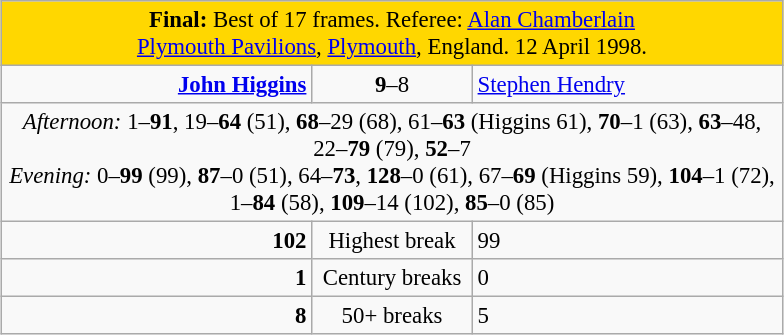<table class="wikitable" style="font-size: 95%; margin: 1em auto 1em auto;">
<tr>
<td colspan="3" align="center" bgcolor="#ffd700"><strong>Final:</strong> Best of 17 frames. Referee: <a href='#'>Alan Chamberlain</a> <br><a href='#'>Plymouth Pavilions</a>, <a href='#'>Plymouth</a>, England. 12 April 1998.</td>
</tr>
<tr>
<td width="200" align="right"><strong><a href='#'>John Higgins</a></strong> <br></td>
<td width="100" align="center"><strong>9</strong>–8</td>
<td width="200"><a href='#'>Stephen Hendry</a> <br></td>
</tr>
<tr>
<td colspan="3" align="center" style="font-size: 100%"><em>Afternoon:</em> 1–<strong>91</strong>, 19–<strong>64</strong> (51), <strong>68</strong>–29 (68), 61–<strong>63</strong> (Higgins 61), <strong>70</strong>–1 (63), <strong>63</strong>–48, 22–<strong>79</strong> (79), <strong>52</strong>–7<br><em>Evening:</em> 0–<strong>99</strong> (99), <strong>87</strong>–0 (51), 64–<strong>73</strong>, <strong>128</strong>–0 (61), 67–<strong>69</strong> (Higgins 59), <strong>104</strong>–1 (72), 1–<strong>84</strong> (58), <strong>109</strong>–14 (102), <strong>85</strong>–0 (85)</td>
</tr>
<tr>
<td align="right"><strong>102</strong></td>
<td align="center">Highest break</td>
<td align="left">99</td>
</tr>
<tr>
<td align="right"><strong>1</strong></td>
<td align="center">Century breaks</td>
<td align="left">0</td>
</tr>
<tr>
<td align="right"><strong>8</strong></td>
<td align="center">50+ breaks</td>
<td align="left">5</td>
</tr>
</table>
